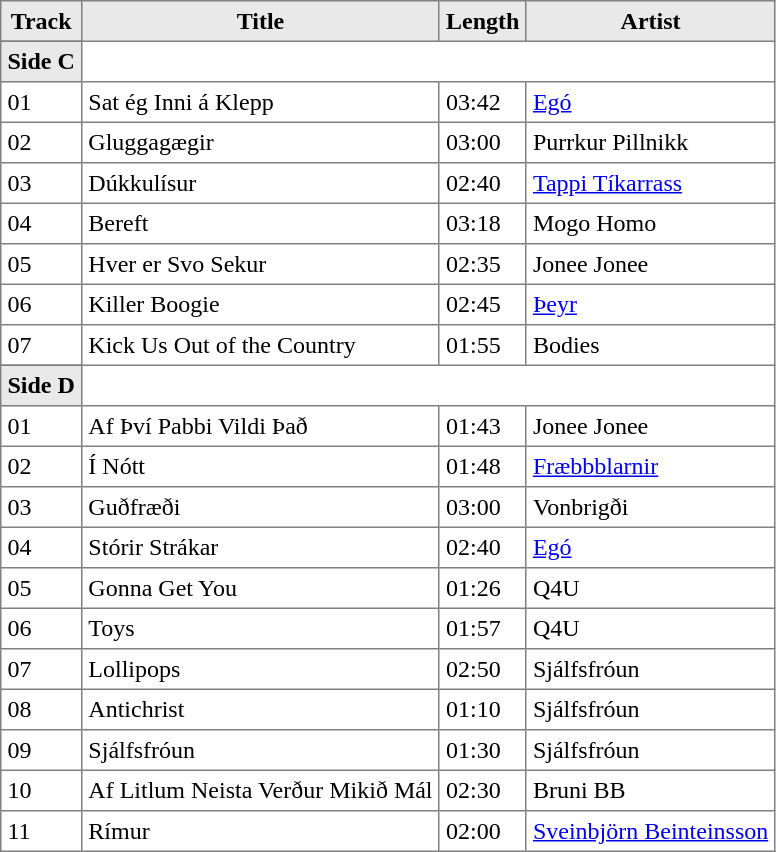<table class="toccolours" border="1" cellpadding="4" style="border-collapse:collapse">
<tr style="background-color:#e9e9e9" |>
<th>Track</th>
<th>Title</th>
<th>Length</th>
<th>Artist</th>
</tr>
<tr>
</tr>
<tr style="background-color:#e9e9e9" |>
<th>Side C</th>
</tr>
<tr>
<td>01</td>
<td>Sat ég Inni á Klepp</td>
<td>03:42</td>
<td><a href='#'>Egó</a></td>
</tr>
<tr>
<td>02</td>
<td>Gluggagægir</td>
<td>03:00</td>
<td>Purrkur Pillnikk</td>
</tr>
<tr>
<td>03</td>
<td>Dúkkulísur</td>
<td>02:40</td>
<td><a href='#'>Tappi Tíkarrass</a></td>
</tr>
<tr>
<td>04</td>
<td>Bereft</td>
<td>03:18</td>
<td>Mogo Homo</td>
</tr>
<tr>
<td>05</td>
<td>Hver er Svo Sekur</td>
<td>02:35</td>
<td>Jonee Jonee</td>
</tr>
<tr>
<td>06</td>
<td>Killer Boogie</td>
<td>02:45</td>
<td><a href='#'>Þeyr</a></td>
</tr>
<tr>
<td>07</td>
<td>Kick Us Out of the Country</td>
<td>01:55</td>
<td>Bodies</td>
</tr>
<tr>
</tr>
<tr style="background-color:#e9e9e9" |>
<th>Side D</th>
</tr>
<tr>
<td>01</td>
<td>Af Því Pabbi Vildi Það</td>
<td>01:43</td>
<td>Jonee Jonee</td>
</tr>
<tr>
<td>02</td>
<td>Í Nótt</td>
<td>01:48</td>
<td><a href='#'>Fræbbblarnir</a></td>
</tr>
<tr>
<td>03</td>
<td>Guðfræði</td>
<td>03:00</td>
<td>Vonbrigði</td>
</tr>
<tr>
<td>04</td>
<td>Stórir Strákar</td>
<td>02:40</td>
<td><a href='#'>Egó</a></td>
</tr>
<tr>
<td>05</td>
<td>Gonna Get You</td>
<td>01:26</td>
<td>Q4U</td>
</tr>
<tr>
<td>06</td>
<td>Toys</td>
<td>01:57</td>
<td>Q4U</td>
</tr>
<tr>
<td>07</td>
<td>Lollipops</td>
<td>02:50</td>
<td>Sjálfsfróun</td>
</tr>
<tr>
<td>08</td>
<td>Antichrist</td>
<td>01:10</td>
<td>Sjálfsfróun</td>
</tr>
<tr>
<td>09</td>
<td>Sjálfsfróun</td>
<td>01:30</td>
<td>Sjálfsfróun</td>
</tr>
<tr>
<td>10</td>
<td>Af Litlum Neista Verður Mikið Mál</td>
<td>02:30</td>
<td>Bruni BB</td>
</tr>
<tr>
<td>11</td>
<td>Rímur</td>
<td>02:00</td>
<td><a href='#'>Sveinbjörn Beinteinsson</a></td>
</tr>
</table>
